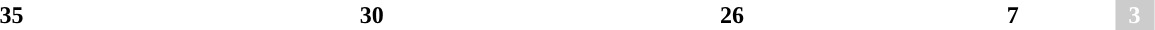<table style="width:70%; font-weight:bold; text-align:center">
<tr>
<td style="background:">35</td>
<td style="background:">30</td>
<td style="background:">26</td>
<td style="background:">7</td>
<td style="background:#CCCCCC; width:3%; color:white">3</td>
</tr>
<tr>
<td><a href='#'></a></td>
<td><a href='#'></a></td>
<td><a href='#'></a></td>
<td><a href='#'></a></td>
<td><a href='#'></a></td>
</tr>
<tr>
</tr>
</table>
